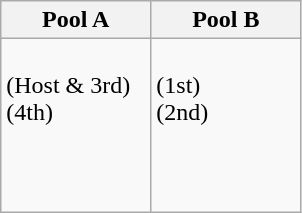<table class="wikitable">
<tr>
<th width=45%>Pool A</th>
<th width=45%>Pool B</th>
</tr>
<tr>
<td valign=top><br> (Host & 3rd)<br>
 (4th)<br>
<br>
<br>
</td>
<td><br> (1st)<br>
 (2nd)<br>
<br>
<br>
<br>
</td>
</tr>
</table>
